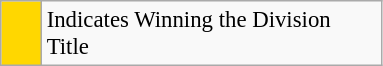<table class="wikitable" style="font-size: 95%;">
<tr>
<td style="background:gold;" width="20"></td>
<td bgcolor="#F9F9F9" align="left"  width="220">Indicates Winning the Division Title</td>
</tr>
</table>
